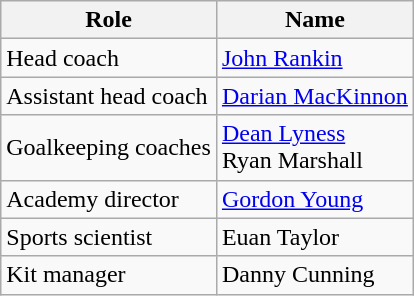<table class="wikitable">
<tr>
<th>Role</th>
<th>Name</th>
</tr>
<tr>
<td>Head coach</td>
<td><a href='#'>John Rankin</a></td>
</tr>
<tr>
<td>Assistant head coach</td>
<td><a href='#'>Darian MacKinnon</a></td>
</tr>
<tr>
<td>Goalkeeping coaches</td>
<td><a href='#'>Dean Lyness</a><br> Ryan Marshall</td>
</tr>
<tr>
<td>Academy director</td>
<td><a href='#'>Gordon Young</a></td>
</tr>
<tr>
<td>Sports scientist</td>
<td>Euan Taylor</td>
</tr>
<tr>
<td>Kit manager</td>
<td>Danny Cunning</td>
</tr>
</table>
